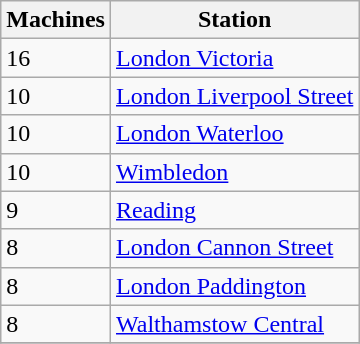<table class="wikitable">
<tr>
<th>Machines</th>
<th>Station</th>
</tr>
<tr>
<td>16</td>
<td><a href='#'>London Victoria</a></td>
</tr>
<tr>
<td>10</td>
<td><a href='#'>London Liverpool Street</a></td>
</tr>
<tr>
<td>10</td>
<td><a href='#'>London Waterloo</a></td>
</tr>
<tr>
<td>10</td>
<td><a href='#'>Wimbledon</a></td>
</tr>
<tr>
<td>9</td>
<td><a href='#'>Reading</a></td>
</tr>
<tr>
<td>8</td>
<td><a href='#'>London Cannon Street</a></td>
</tr>
<tr>
<td>8</td>
<td><a href='#'>London Paddington</a></td>
</tr>
<tr>
<td>8</td>
<td><a href='#'>Walthamstow Central</a></td>
</tr>
<tr>
</tr>
</table>
